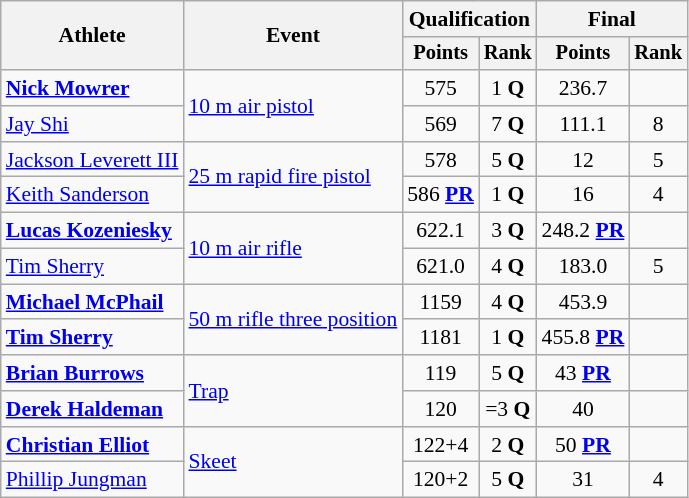<table class=wikitable style=font-size:90%;text-align:center>
<tr>
<th rowspan=2>Athlete</th>
<th rowspan=2>Event</th>
<th colspan=2>Qualification</th>
<th colspan=2>Final</th>
</tr>
<tr style=font-size:95%>
<th>Points</th>
<th>Rank</th>
<th>Points</th>
<th>Rank</th>
</tr>
<tr>
<td align=left><strong><a href='#'>Nick Mowrer</a></strong></td>
<td align=left rowspan=2><a href='#'>10 m air pistol</a></td>
<td>575</td>
<td>1 <strong>Q</strong></td>
<td>236.7</td>
<td></td>
</tr>
<tr>
<td align=left><a href='#'>Jay Shi</a></td>
<td>569</td>
<td>7 <strong>Q</strong></td>
<td>111.1</td>
<td>8</td>
</tr>
<tr>
<td align=left><a href='#'>Jackson Leverett III</a></td>
<td align=left rowspan=2><a href='#'>25 m rapid fire pistol</a></td>
<td>578</td>
<td>5 <strong>Q</strong></td>
<td>12</td>
<td>5</td>
</tr>
<tr>
<td align=left><a href='#'>Keith Sanderson</a></td>
<td>586 <strong><a href='#'>PR</a></strong></td>
<td>1 <strong>Q</strong></td>
<td>16</td>
<td>4</td>
</tr>
<tr>
<td align=left><strong><a href='#'>Lucas Kozeniesky</a></strong></td>
<td align=left rowspan=2><a href='#'>10 m air rifle</a></td>
<td>622.1</td>
<td>3 <strong>Q</strong></td>
<td>248.2 <strong><a href='#'>PR</a></strong></td>
<td></td>
</tr>
<tr>
<td align=left><a href='#'>Tim Sherry</a></td>
<td>621.0</td>
<td>4 <strong>Q</strong></td>
<td>183.0</td>
<td>5</td>
</tr>
<tr>
<td align=left><strong><a href='#'>Michael McPhail</a></strong></td>
<td align=left rowspan=2><a href='#'>50 m rifle three position</a></td>
<td>1159</td>
<td>4 <strong>Q</strong></td>
<td>453.9</td>
<td></td>
</tr>
<tr>
<td align=left><strong><a href='#'>Tim Sherry</a></strong></td>
<td>1181</td>
<td>1 <strong>Q</strong></td>
<td>455.8 <strong><a href='#'>PR</a></strong></td>
<td></td>
</tr>
<tr>
<td align=left><strong><a href='#'>Brian Burrows</a></strong></td>
<td align=left rowspan=2><a href='#'>Trap</a></td>
<td>119</td>
<td>5 <strong>Q</strong></td>
<td>43 <strong><a href='#'>PR</a></strong></td>
<td></td>
</tr>
<tr>
<td align=left><strong><a href='#'>Derek Haldeman</a></strong></td>
<td>120</td>
<td>=3 <strong>Q</strong></td>
<td>40</td>
<td></td>
</tr>
<tr>
<td align=left><strong><a href='#'>Christian Elliot</a></strong></td>
<td align=left rowspan=2><a href='#'>Skeet</a></td>
<td>122+4</td>
<td>2 <strong>Q</strong></td>
<td>50 <strong><a href='#'>PR</a></strong></td>
<td></td>
</tr>
<tr>
<td align=left><a href='#'>Phillip Jungman</a></td>
<td>120+2</td>
<td>5 <strong>Q</strong></td>
<td>31</td>
<td>4</td>
</tr>
</table>
